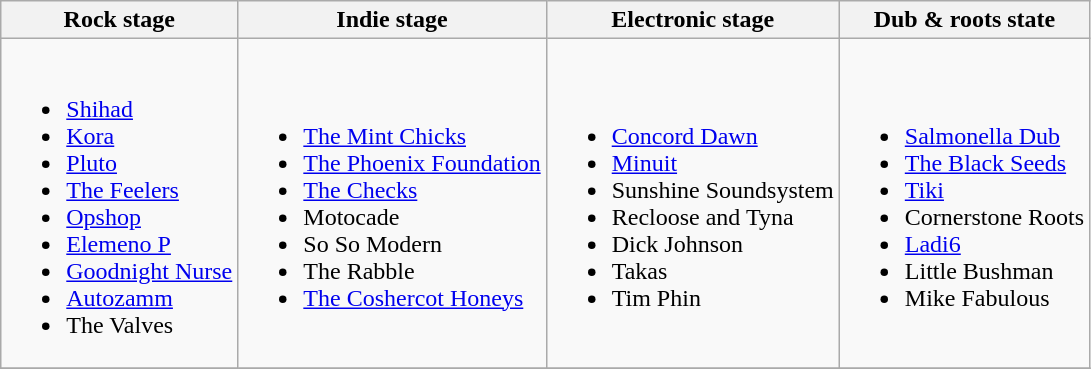<table class="wikitable vertical-align-top">
<tr>
<th>Rock stage</th>
<th>Indie stage</th>
<th>Electronic stage</th>
<th>Dub & roots state</th>
</tr>
<tr>
<td><br><ul><li><a href='#'>Shihad</a></li><li><a href='#'>Kora</a></li><li><a href='#'>Pluto</a></li><li><a href='#'>The Feelers</a></li><li><a href='#'>Opshop</a></li><li><a href='#'>Elemeno P</a></li><li><a href='#'>Goodnight Nurse</a></li><li><a href='#'>Autozamm</a></li><li>The Valves</li></ul></td>
<td><br><ul><li><a href='#'>The Mint Chicks</a></li><li><a href='#'>The Phoenix Foundation</a></li><li><a href='#'>The Checks</a></li><li>Motocade</li><li>So So Modern</li><li>The Rabble</li><li><a href='#'>The Coshercot Honeys</a></li></ul></td>
<td><br><ul><li><a href='#'>Concord Dawn</a></li><li><a href='#'>Minuit</a></li><li>Sunshine Soundsystem</li><li>Recloose and Tyna</li><li>Dick Johnson</li><li>Takas</li><li>Tim Phin</li></ul></td>
<td><br><ul><li><a href='#'>Salmonella Dub</a></li><li><a href='#'>The Black Seeds</a></li><li><a href='#'>Tiki</a></li><li>Cornerstone Roots</li><li><a href='#'>Ladi6</a></li><li>Little Bushman</li><li>Mike Fabulous</li></ul></td>
</tr>
<tr>
</tr>
</table>
